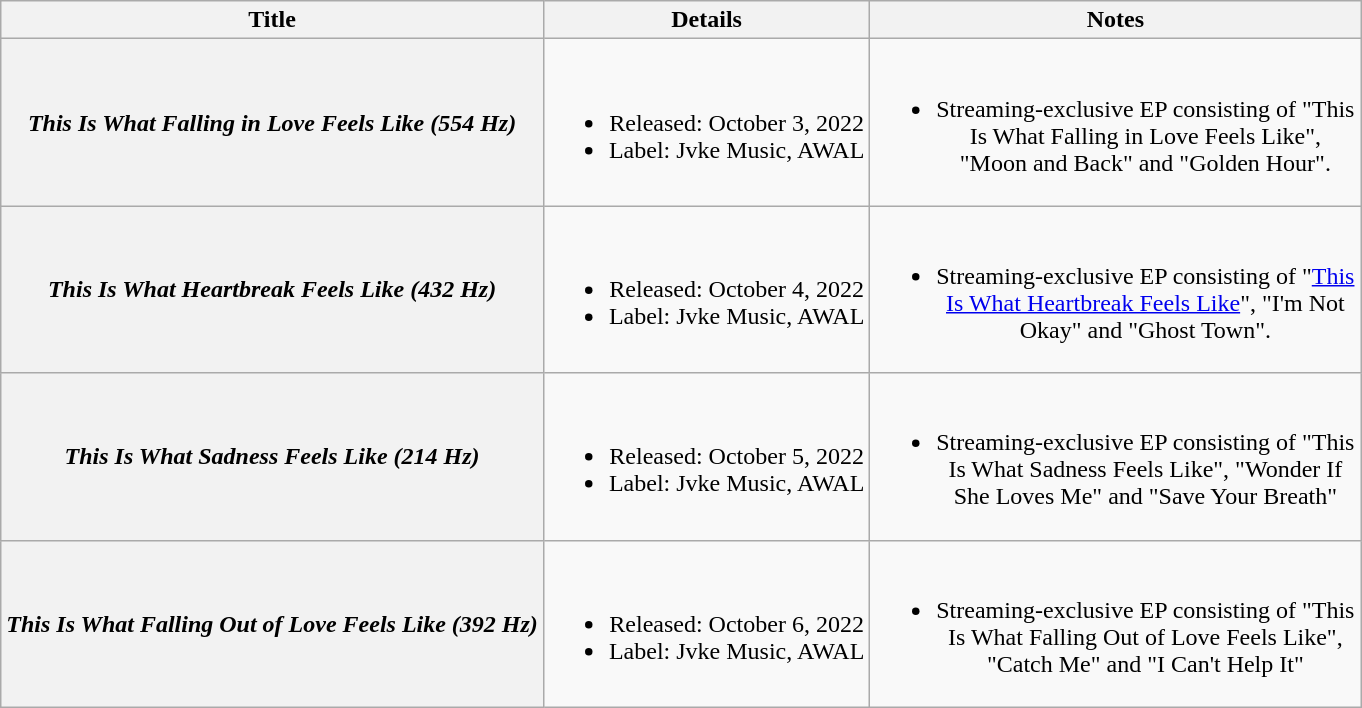<table class="wikitable plainrowheaders" style="text-align:center;">
<tr>
<th scope="col">Title</th>
<th scope="col">Details</th>
<th scope="col" style="width:20em;">Notes</th>
</tr>
<tr>
<th scope="row"><em>This Is What Falling in Love Feels Like (554 Hz)</em></th>
<td><br><ul><li>Released: October 3, 2022</li><li>Label: Jvke Music, AWAL</li></ul></td>
<td><br><ul><li>Streaming-exclusive EP consisting of "This Is What Falling in Love Feels Like", "Moon and Back" and "Golden Hour".</li></ul></td>
</tr>
<tr>
<th scope="row"><em>This Is What Heartbreak Feels Like (432 Hz)</em></th>
<td><br><ul><li>Released: October 4, 2022</li><li>Label: Jvke Music, AWAL</li></ul></td>
<td><br><ul><li>Streaming-exclusive EP consisting of "<a href='#'>This Is What Heartbreak Feels Like</a>", "I'm Not Okay" and "Ghost Town".</li></ul></td>
</tr>
<tr>
<th scope="row"><em>This Is What Sadness Feels Like (214 Hz)</em></th>
<td><br><ul><li>Released: October 5, 2022</li><li>Label: Jvke Music, AWAL</li></ul></td>
<td><br><ul><li>Streaming-exclusive EP consisting of "This Is What Sadness Feels Like", "Wonder If She Loves Me" and "Save Your Breath"</li></ul></td>
</tr>
<tr>
<th scope="row"><em>This Is What Falling Out of Love Feels Like (392 Hz)</em></th>
<td><br><ul><li>Released: October 6, 2022</li><li>Label: Jvke Music, AWAL</li></ul></td>
<td><br><ul><li>Streaming-exclusive EP consisting of "This Is What Falling Out of Love Feels Like", "Catch Me" and "I Can't Help It"</li></ul></td>
</tr>
</table>
